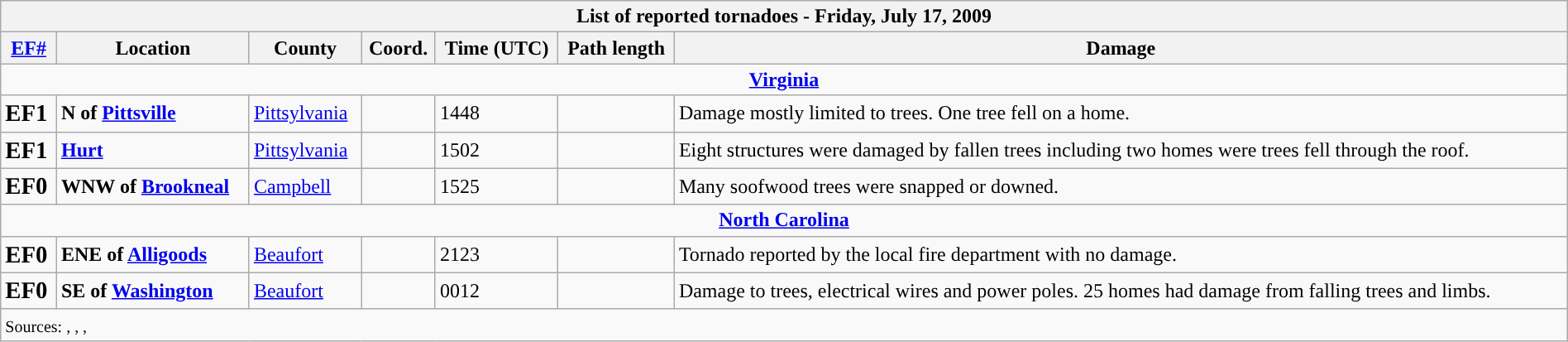<table class="wikitable collapsible" style="width:100%;">
<tr>
<th colspan="7">List of reported tornadoes - Friday, July 17, 2009</th>
</tr>
<tr>
<th><a href='#'>EF#</a></th>
<th>Location</th>
<th>County</th>
<th>Coord.</th>
<th>Time (UTC)</th>
<th>Path length</th>
<th>Damage</th>
</tr>
<tr>
<td colspan="7" style="text-align:center;"><strong><a href='#'>Virginia</a></strong></td>
</tr>
<tr>
<td><big><strong>EF1</strong></big></td>
<td><strong>N of <a href='#'>Pittsville</a></strong></td>
<td><a href='#'>Pittsylvania</a></td>
<td></td>
<td>1448</td>
<td></td>
<td>Damage mostly limited to trees. One tree fell on a home.</td>
</tr>
<tr>
<td><big><strong>EF1</strong></big></td>
<td><strong><a href='#'>Hurt</a></strong></td>
<td><a href='#'>Pittsylvania</a></td>
<td></td>
<td>1502</td>
<td></td>
<td>Eight structures were damaged by fallen trees including two homes were trees fell through the roof.</td>
</tr>
<tr>
<td><big><strong>EF0</strong></big></td>
<td><strong>WNW of <a href='#'>Brookneal</a></strong></td>
<td><a href='#'>Campbell</a></td>
<td></td>
<td>1525</td>
<td></td>
<td>Many soofwood trees were snapped or downed.</td>
</tr>
<tr>
<td colspan="7" style="text-align:center;"><strong><a href='#'>North Carolina</a></strong></td>
</tr>
<tr>
<td><big><strong>EF0</strong></big></td>
<td><strong>ENE of <a href='#'>Alligoods</a></strong></td>
<td><a href='#'>Beaufort</a></td>
<td></td>
<td>2123</td>
<td></td>
<td>Tornado reported by the local fire department with no damage.</td>
</tr>
<tr>
<td><big><strong>EF0</strong></big></td>
<td><strong>SE of <a href='#'>Washington</a></strong></td>
<td><a href='#'>Beaufort</a></td>
<td></td>
<td>0012</td>
<td></td>
<td>Damage to trees, electrical wires and power poles. 25 homes had damage from falling trees and limbs.</td>
</tr>
<tr>
<td colspan="7"><small>Sources: , , , </small></td>
</tr>
</table>
